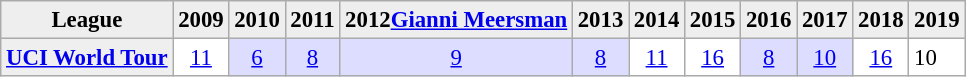<table cellpadding="3" cellspacing="0" border="1" style="font-size: 95%; border: #aaa solid 1px; border-collapse: collapse;">
<tr style="background:#eee;">
<th>League</th>
<th>2009</th>
<th>2010</th>
<th>2011</th>
<th>2012<a href='#'>Gianni Meersman</a></th>
<th>2013</th>
<th>2014</th>
<th>2015</th>
<th>2016</th>
<th>2017</th>
<th>2018</th>
<th>2019</th>
</tr>
<tr>
<td style="text-align:left; background:#efefef;"><strong><a href='#'>UCI World Tour</a></strong></td>
<td style="text-align:center;"><a href='#'>11</a></td>
<td style="text-align:center; background:#ddf;"><a href='#'>6</a></td>
<td style="text-align:center; background:#ddf;"><a href='#'>8</a></td>
<td style="text-align:center; background:#ddf;"><a href='#'>9</a></td>
<td style="text-align:center; background:#ddf;"><a href='#'>8</a></td>
<td style="text-align:center;"><a href='#'>11</a></td>
<td style="text-align:center;"><a href='#'>16</a></td>
<td style="text-align:center; background:#ddf;"><a href='#'>8</a></td>
<td style="text-align:center; background:#ddf;"><a href='#'>10</a></td>
<td style="text-align:center;"><a href='#'>16</a></td>
<td>10</td>
</tr>
</table>
